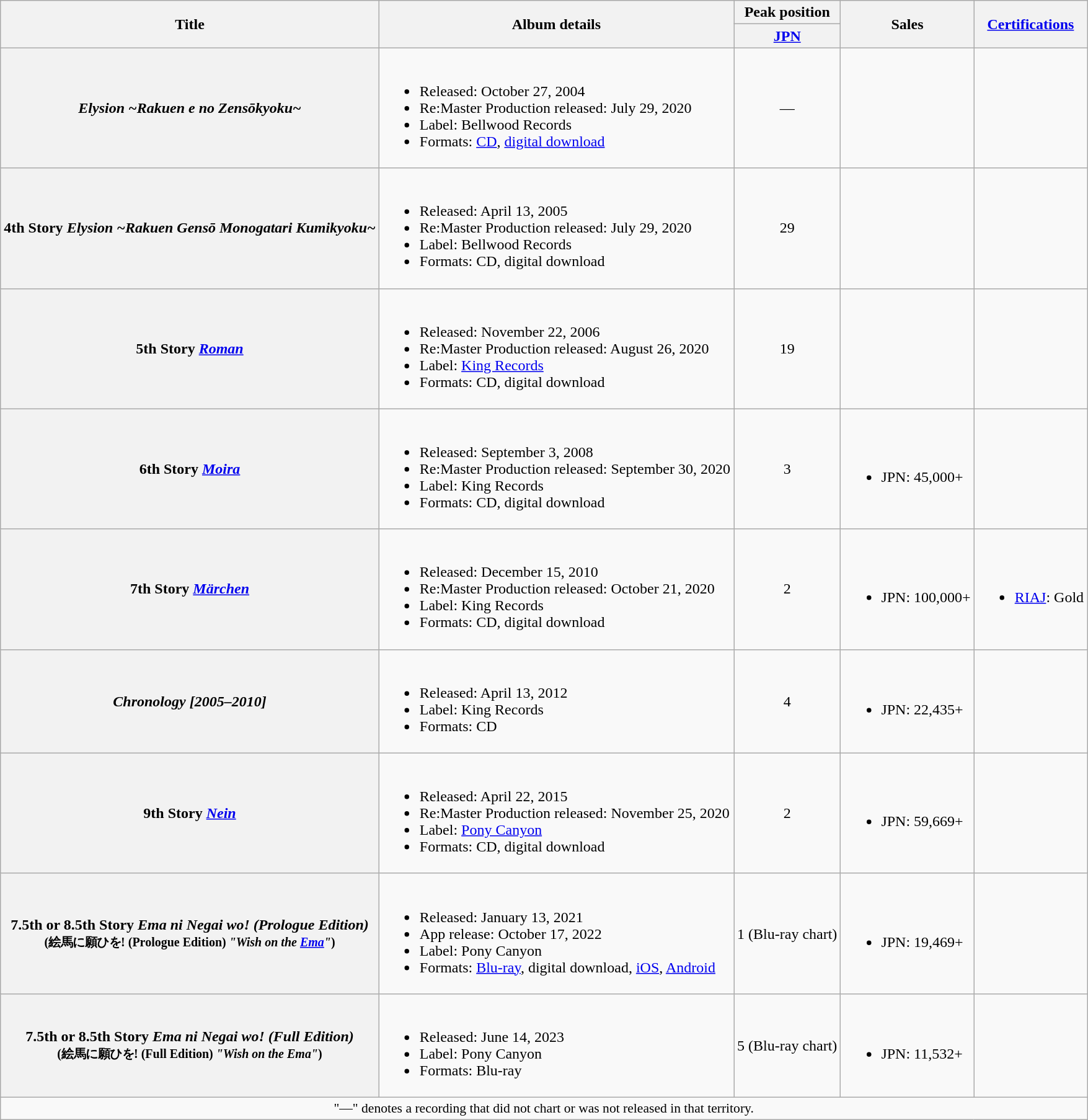<table class="wikitable plainrowheaders">
<tr>
<th scope="col" rowspan="2">Title</th>
<th scope="col" rowspan="2">Album details</th>
<th scope="col" colspan="1">Peak position</th>
<th scope="col" rowspan="2">Sales</th>
<th scope="col" rowspan="2"><a href='#'>Certifications</a></th>
</tr>
<tr>
<th scope="col"><a href='#'>JPN</a><br></th>
</tr>
<tr>
<th scope="row"><em>Elysion ~Rakuen e no Zensōkyoku~</em><br><small></small></th>
<td><br><ul><li>Released: October 27, 2004</li><li>Re:Master Production released: July 29, 2020</li><li>Label: Bellwood Records</li><li>Formats: <a href='#'>CD</a>, <a href='#'>digital download</a></li></ul></td>
<td align="center">—</td>
<td></td>
<td></td>
</tr>
<tr>
<th scope="row">4th Story <em>Elysion ~Rakuen Gensō Monogatari Kumikyoku~</em><br><small></small></th>
<td><br><ul><li>Released: April 13, 2005</li><li>Re:Master Production released: July 29, 2020</li><li>Label: Bellwood Records</li><li>Formats: CD, digital download</li></ul></td>
<td align="center">29</td>
<td></td>
<td></td>
</tr>
<tr>
<th scope="row">5th Story <em><a href='#'>Roman</a></em></th>
<td><br><ul><li>Released: November 22, 2006</li><li>Re:Master Production released: August 26, 2020</li><li>Label: <a href='#'>King Records</a></li><li>Formats: CD, digital download</li></ul></td>
<td align="center">19</td>
<td></td>
<td></td>
</tr>
<tr>
<th scope="row">6th Story <em><a href='#'>Moira</a></em></th>
<td><br><ul><li>Released: September 3, 2008</li><li>Re:Master Production released: September 30, 2020</li><li>Label: King Records</li><li>Formats: CD, digital download</li></ul></td>
<td align="center">3</td>
<td><br><ul><li>JPN: 45,000+</li></ul></td>
<td></td>
</tr>
<tr>
<th scope="row">7th Story <em><a href='#'>Märchen</a></em></th>
<td><br><ul><li>Released: December 15, 2010</li><li>Re:Master Production released: October 21, 2020</li><li>Label: King Records</li><li>Formats: CD, digital download</li></ul></td>
<td align="center">2</td>
<td><br><ul><li>JPN: 100,000+</li></ul></td>
<td><br><ul><li><a href='#'>RIAJ</a>: Gold</li></ul></td>
</tr>
<tr>
<th scope="row"><em>Chronology [2005–2010]</em></th>
<td><br><ul><li>Released: April 13, 2012</li><li>Label: King Records</li><li>Formats: CD</li></ul></td>
<td align="center">4</td>
<td><br><ul><li>JPN: 22,435+</li></ul></td>
<td></td>
</tr>
<tr>
<th scope="row">9th Story <em><a href='#'>Nein</a></em></th>
<td><br><ul><li>Released: April 22, 2015</li><li>Re:Master Production released: November 25, 2020</li><li>Label: <a href='#'>Pony Canyon</a></li><li>Formats: CD, digital download</li></ul></td>
<td align="center">2</td>
<td><br><ul><li>JPN: 59,669+</li></ul></td>
<td></td>
</tr>
<tr>
<th scope="row">7.5th or 8.5th Story <em>Ema ni Negai wo! (Prologue Edition)</em><br><small>(絵馬に願ひを! (Prologue Edition) <em>"Wish on the <a href='#'>Ema</a>"</em>)</small></th>
<td><br><ul><li>Released: January 13, 2021</li><li>App release: October 17, 2022</li><li>Label: Pony Canyon</li><li>Formats: <a href='#'>Blu-ray</a>, digital download, <a href='#'>iOS</a>, <a href='#'>Android</a></li></ul></td>
<td align="center">1 (Blu-ray chart)</td>
<td><br><ul><li>JPN: 19,469+</li></ul></td>
</tr>
<tr>
<th scope="row">7.5th or 8.5th Story <em>Ema ni Negai wo! (Full Edition)</em><br><small>(絵馬に願ひを! (Full Edition) <em>"Wish on the Ema"</em>)</small></th>
<td><br><ul><li>Released: June 14, 2023</li><li>Label: Pony Canyon</li><li>Formats: Blu-ray</li></ul></td>
<td align="center">5 (Blu-ray chart)</td>
<td><br><ul><li>JPN: 11,532+</li></ul></td>
<td></td>
</tr>
<tr>
<td align="center" colspan="5" style="font-size:90%">"—" denotes a recording that did not chart or was not released in that territory.</td>
</tr>
</table>
